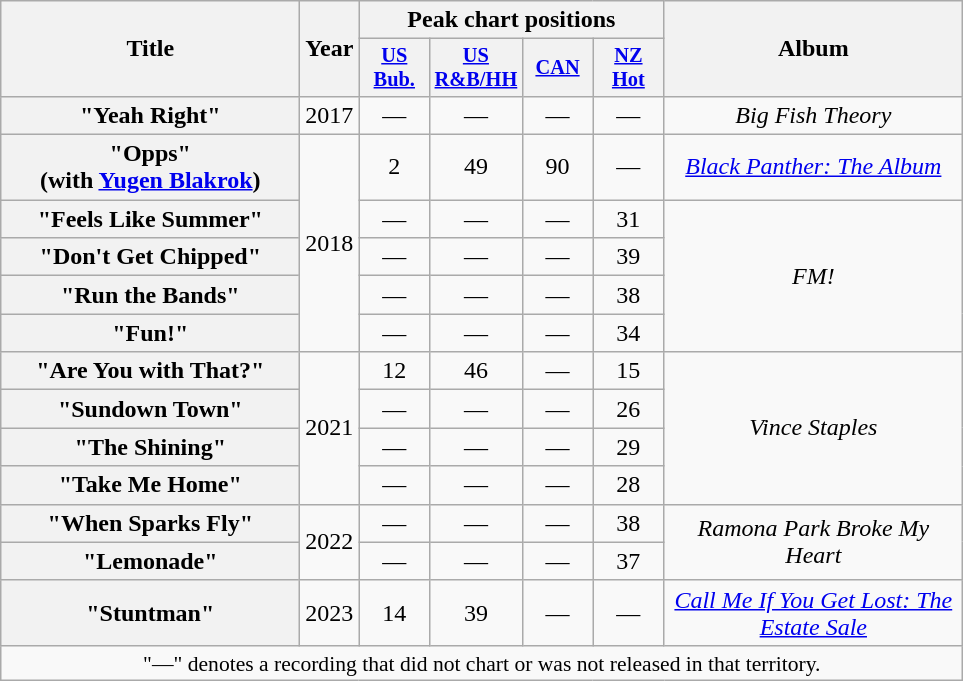<table class="wikitable plainrowheaders" style="text-align:center;">
<tr>
<th scope="col" rowspan="2" style="width:12em;">Title</th>
<th scope="col" rowspan="2" style="width:2em;">Year</th>
<th scope="col" colspan="4">Peak chart positions</th>
<th scope="col" rowspan="2" style="width:12em;">Album</th>
</tr>
<tr>
<th scope="col" style="width:3em;font-size:85%;"><a href='#'>US<br>Bub.</a><br></th>
<th scope="col" style="width:3em;font-size:85%;"><a href='#'>US<br>R&B/HH</a><br></th>
<th scope="col" style="width:3em;font-size:85%;"><a href='#'>CAN</a><br></th>
<th scope="col" style="width:3em;font-size:85%;"><a href='#'>NZ<br>Hot</a><br></th>
</tr>
<tr>
<th scope="row">"Yeah Right"</th>
<td>2017</td>
<td>—</td>
<td>—</td>
<td>—</td>
<td>—</td>
<td><em>Big Fish Theory</em></td>
</tr>
<tr>
<th scope="row">"Opps"<br><span>(with <a href='#'>Yugen Blakrok</a>)</span></th>
<td rowspan="5">2018</td>
<td>2</td>
<td>49</td>
<td>90</td>
<td>—</td>
<td><em><a href='#'>Black Panther: The Album</a></em></td>
</tr>
<tr>
<th scope="row">"Feels Like Summer"</th>
<td>—</td>
<td>—</td>
<td>—</td>
<td>31</td>
<td rowspan="4"><em>FM!</em></td>
</tr>
<tr>
<th scope="row">"Don't Get Chipped"</th>
<td>—</td>
<td>—</td>
<td>—</td>
<td>39</td>
</tr>
<tr>
<th scope="row">"Run the Bands"</th>
<td>—</td>
<td>—</td>
<td>—</td>
<td>38</td>
</tr>
<tr>
<th scope="row">"Fun!"</th>
<td>—</td>
<td>—</td>
<td>—</td>
<td>34</td>
</tr>
<tr>
<th scope="row">"Are You with That?"</th>
<td rowspan="4">2021</td>
<td>12</td>
<td>46</td>
<td>—</td>
<td>15</td>
<td rowspan="4"><em>Vince Staples</em></td>
</tr>
<tr>
<th scope="row">"Sundown Town"</th>
<td>—</td>
<td>—</td>
<td>—</td>
<td>26</td>
</tr>
<tr>
<th scope="row">"The Shining"</th>
<td>—</td>
<td>—</td>
<td>—</td>
<td>29</td>
</tr>
<tr>
<th scope="row">"Take Me Home"<br></th>
<td>—</td>
<td>—</td>
<td>—</td>
<td>28</td>
</tr>
<tr>
<th scope="row">"When Sparks Fly"</th>
<td rowspan="2">2022</td>
<td>—</td>
<td>—</td>
<td>—</td>
<td>38</td>
<td rowspan="2"><em>Ramona Park Broke My Heart</em></td>
</tr>
<tr>
<th scope="row">"Lemonade"<br></th>
<td>—</td>
<td>—</td>
<td>—</td>
<td>37</td>
</tr>
<tr>
<th scope="row">"Stuntman"<br></th>
<td>2023</td>
<td>14</td>
<td>39</td>
<td>—</td>
<td>—</td>
<td><em><a href='#'>Call Me If You Get Lost: The Estate Sale</a></em></td>
</tr>
<tr>
<td colspan="8" style="font-size:90%">"—" denotes a recording that did not chart or was not released in that territory.</td>
</tr>
</table>
